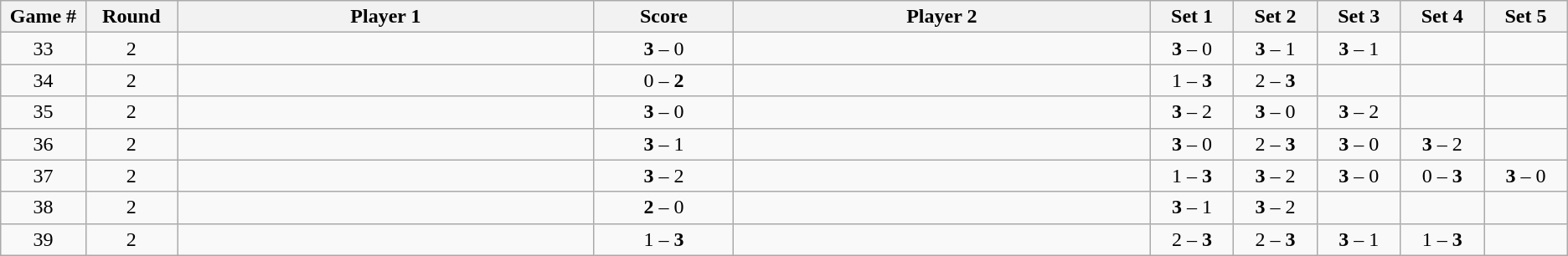<table class="wikitable">
<tr>
<th width="2%">Game #</th>
<th width="2%">Round</th>
<th width="15%">Player 1</th>
<th width="5%">Score</th>
<th width="15%">Player 2</th>
<th width="3%">Set 1</th>
<th width="3%">Set 2</th>
<th width="3%">Set 3</th>
<th width="3%">Set 4</th>
<th width="3%">Set 5</th>
</tr>
<tr style=text-align:center;"background:#;">
<td>33</td>
<td>2</td>
<td></td>
<td><strong>3</strong> – 0</td>
<td></td>
<td><strong>3</strong> – 0</td>
<td><strong>3</strong> – 1</td>
<td><strong>3</strong> – 1</td>
<td></td>
<td></td>
</tr>
<tr style=text-align:center;"background:#;">
<td>34</td>
<td>2</td>
<td></td>
<td>0 – <strong>2</strong></td>
<td></td>
<td>1 – <strong>3</strong></td>
<td>2 – <strong>3</strong></td>
<td></td>
<td></td>
<td></td>
</tr>
<tr style=text-align:center;"background:#;">
<td>35</td>
<td>2</td>
<td></td>
<td><strong>3</strong> – 0</td>
<td></td>
<td><strong>3</strong> – 2</td>
<td><strong>3</strong> – 0</td>
<td><strong>3</strong> – 2</td>
<td></td>
<td></td>
</tr>
<tr style=text-align:center;"background:#;">
<td>36</td>
<td>2</td>
<td></td>
<td><strong>3</strong> – 1</td>
<td></td>
<td><strong>3</strong> – 0</td>
<td>2 – <strong>3</strong></td>
<td><strong>3</strong> – 0</td>
<td><strong>3</strong> – 2</td>
<td></td>
</tr>
<tr style=text-align:center;"background:#;">
<td>37</td>
<td>2</td>
<td></td>
<td><strong>3</strong> – 2</td>
<td></td>
<td>1 – <strong>3</strong></td>
<td><strong>3</strong> – 2</td>
<td><strong>3</strong> – 0</td>
<td>0 – <strong>3</strong></td>
<td><strong>3</strong> – 0</td>
</tr>
<tr style=text-align:center;"background:#;">
<td>38</td>
<td>2</td>
<td></td>
<td><strong>2</strong> – 0</td>
<td></td>
<td><strong>3</strong> – 1</td>
<td><strong>3</strong> – 2</td>
<td></td>
<td></td>
<td></td>
</tr>
<tr style=text-align:center;"background:#;">
<td>39</td>
<td>2</td>
<td></td>
<td>1 – <strong>3</strong></td>
<td></td>
<td>2 – <strong>3</strong></td>
<td>2 – <strong>3</strong></td>
<td><strong>3</strong> – 1</td>
<td>1 – <strong>3</strong></td>
<td></td>
</tr>
</table>
